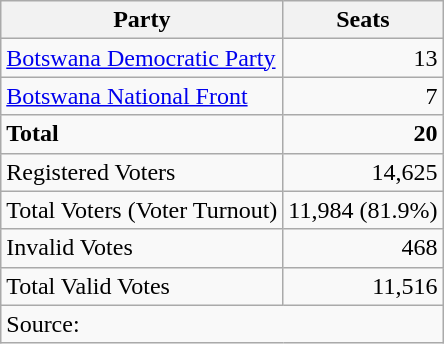<table class=wikitable style=text-align:right>
<tr>
<th>Party</th>
<th>Seats</th>
</tr>
<tr>
<td align=left><a href='#'>Botswana Democratic Party</a></td>
<td>13</td>
</tr>
<tr>
<td align=left><a href='#'>Botswana National Front</a></td>
<td>7</td>
</tr>
<tr>
<td align=left><strong>Total</strong></td>
<td><strong>20</strong></td>
</tr>
<tr>
<td align=left>Registered Voters</td>
<td>14,625</td>
</tr>
<tr>
<td align=left>Total Voters (Voter Turnout)</td>
<td>11,984 (81.9%)</td>
</tr>
<tr>
<td align=left>Invalid Votes</td>
<td>468</td>
</tr>
<tr>
<td align=left>Total Valid Votes</td>
<td>11,516</td>
</tr>
<tr>
<td colspan=4 align=left>Source: </td>
</tr>
</table>
